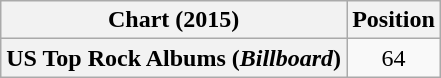<table class="wikitable plainrowheaders" style="text-align:center">
<tr>
<th scope="col">Chart (2015)</th>
<th scope="col">Position</th>
</tr>
<tr>
<th scope="row">US Top Rock Albums (<em>Billboard</em>)</th>
<td>64</td>
</tr>
</table>
